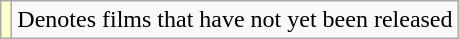<table class="wikitable">
<tr>
<td style="background:#FFFFCC;"></td>
<td>Denotes films that have not yet been released</td>
</tr>
</table>
